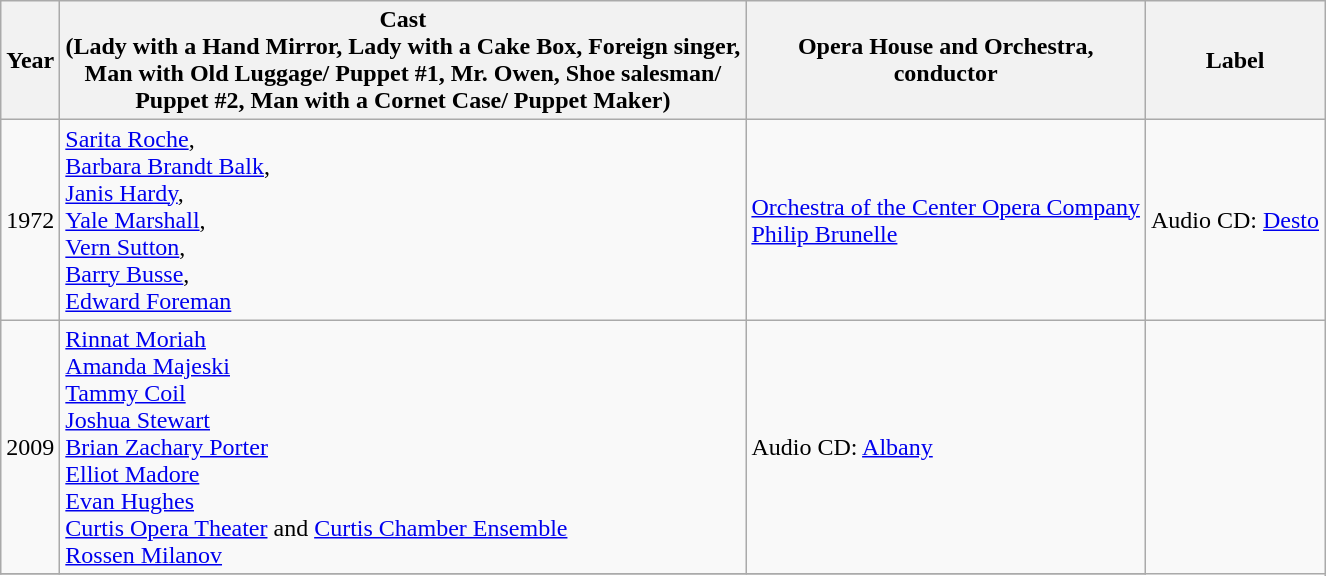<table class="wikitable">
<tr>
<th>Year</th>
<th width="450">Cast<br>(Lady with a Hand Mirror, Lady with a Cake Box, Foreign singer, Man with Old Luggage/ Puppet #1, Mr. Owen, Shoe salesman/ Puppet #2, Man with a Cornet Case/ Puppet Maker)</th>
<th>Opera House and Orchestra,<br>conductor</th>
<th>Label</th>
</tr>
<tr>
<td>1972</td>
<td><a href='#'>Sarita Roche</a>,<br><a href='#'>Barbara Brandt Balk</a>,<br><a href='#'>Janis Hardy</a>,<br><a href='#'>Yale Marshall</a>,<br><a href='#'>Vern Sutton</a>,<br><a href='#'>Barry Busse</a>,<br><a href='#'>Edward Foreman</a></td>
<td><a href='#'>Orchestra of the Center Opera Company</a><br><a href='#'>Philip Brunelle</a><br></td>
<td>Audio CD: <a href='#'>Desto</a></td>
</tr>
<tr>
<td>2009</td>
<td><a href='#'>Rinnat Moriah</a><br><a href='#'>Amanda Majeski</a><br><a href='#'>Tammy Coil</a><br><a href='#'>Joshua Stewart</a><br><a href='#'>Brian Zachary Porter</a><br><a href='#'>Elliot Madore</a><br><a href='#'>Evan Hughes</a><br><a href='#'>Curtis Opera Theater</a> and <a href='#'>Curtis Chamber Ensemble</a><br><a href='#'>Rossen Milanov</a></td>
<td>Audio CD: <a href='#'>Albany</a></td>
</tr>
<tr>
</tr>
</table>
